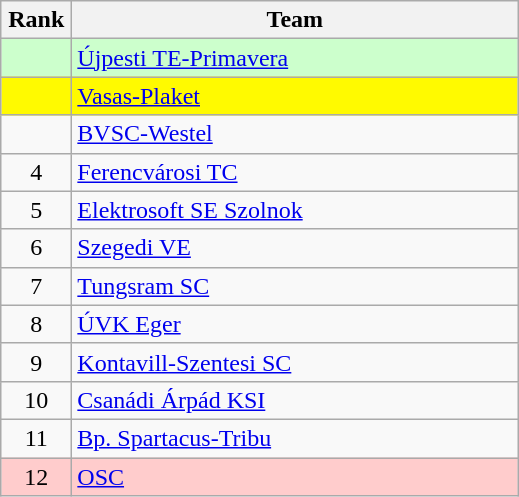<table class="wikitable">
<tr>
<th width=40>Rank</th>
<th width=290>Team</th>
</tr>
<tr bgcolor=#ccffcc>
<td align="center"></td>
<td align="left"> <a href='#'>Újpesti TE-Primavera</a></td>
</tr>
<tr bgcolor=#fffa00>
<td align="center"></td>
<td align="left"> <a href='#'>Vasas-Plaket</a></td>
</tr>
<tr>
<td align="center"></td>
<td align="left"> <a href='#'>BVSC-Westel</a></td>
</tr>
<tr>
<td align="center">4</td>
<td align="left"> <a href='#'>Ferencvárosi TC</a></td>
</tr>
<tr>
<td align="center">5</td>
<td align="left"> <a href='#'>Elektrosoft SE Szolnok</a></td>
</tr>
<tr>
<td align="center">6</td>
<td align="left"> <a href='#'>Szegedi VE</a></td>
</tr>
<tr>
<td align="center">7</td>
<td align="left"> <a href='#'>Tungsram SC</a></td>
</tr>
<tr>
<td align="center">8</td>
<td align="left"> <a href='#'>ÚVK Eger</a></td>
</tr>
<tr>
<td align="center">9</td>
<td align="left"> <a href='#'>Kontavill-Szentesi SC</a></td>
</tr>
<tr>
<td align="center">10</td>
<td align="left"> <a href='#'>Csanádi Árpád KSI</a></td>
</tr>
<tr>
<td align="center">11</td>
<td align="left"> <a href='#'>Bp. Spartacus-Tribu</a></td>
</tr>
<tr bgcolor=#ffcccc>
<td align="center">12</td>
<td align="left"> <a href='#'>OSC</a></td>
</tr>
</table>
